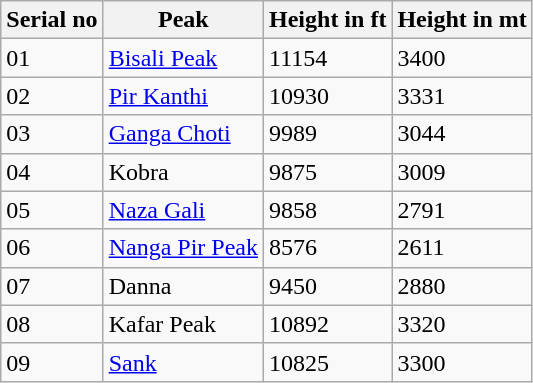<table class="wikitable">
<tr>
<th>Serial no</th>
<th>Peak</th>
<th>Height in ft</th>
<th>Height in mt</th>
</tr>
<tr>
<td>01</td>
<td><a href='#'>Bisali Peak</a></td>
<td>11154</td>
<td>3400</td>
</tr>
<tr>
<td>02</td>
<td><a href='#'>Pir Kanthi</a></td>
<td>10930</td>
<td>3331</td>
</tr>
<tr>
<td>03</td>
<td><a href='#'>Ganga Choti</a></td>
<td>9989</td>
<td>3044</td>
</tr>
<tr>
<td>04</td>
<td>Kobra</td>
<td>9875</td>
<td>3009</td>
</tr>
<tr>
<td>05</td>
<td><a href='#'>Naza Gali</a></td>
<td>9858</td>
<td>2791</td>
</tr>
<tr>
<td>06</td>
<td><a href='#'>Nanga Pir Peak</a></td>
<td>8576</td>
<td>2611</td>
</tr>
<tr>
<td>07</td>
<td>Danna</td>
<td>9450</td>
<td>2880</td>
</tr>
<tr>
<td>08</td>
<td>Kafar Peak</td>
<td>10892</td>
<td>3320</td>
</tr>
<tr>
<td>09</td>
<td><a href='#'>Sank</a></td>
<td>10825</td>
<td>3300</td>
</tr>
</table>
